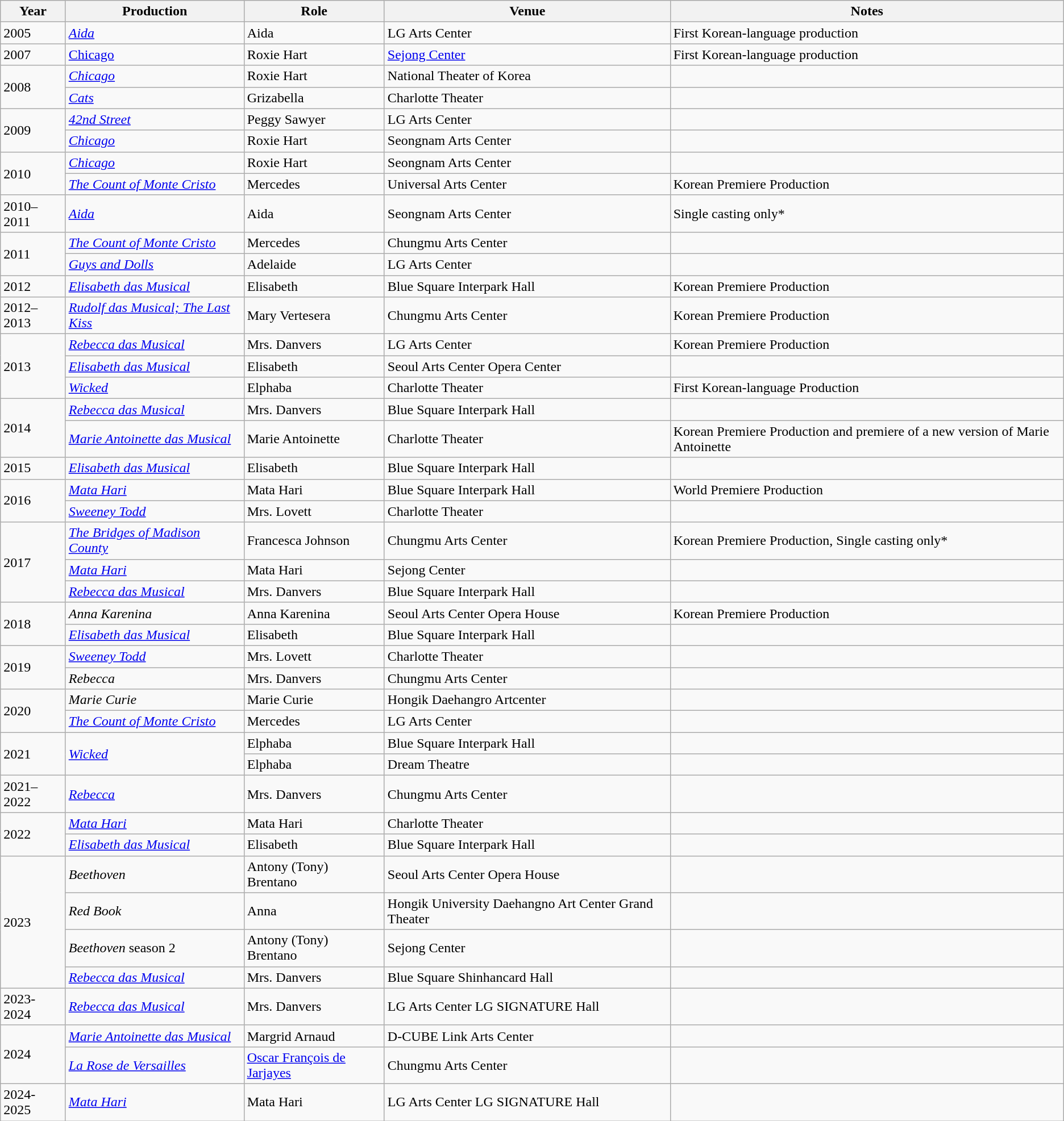<table class="wikitable sortable">
<tr>
<th>Year</th>
<th>Production</th>
<th>Role</th>
<th>Venue</th>
<th>Notes</th>
</tr>
<tr>
<td>2005</td>
<td><em><a href='#'>Aida</a></em></td>
<td>Aida</td>
<td>LG Arts Center</td>
<td>First Korean-language production</td>
</tr>
<tr>
<td>2007</td>
<td><a href='#'>Chicago</a></td>
<td>Roxie Hart</td>
<td><a href='#'>Sejong Center</a></td>
<td>First Korean-language production</td>
</tr>
<tr>
<td rowspan="2">2008</td>
<td><em><a href='#'>Chicago</a></em></td>
<td>Roxie Hart</td>
<td>National Theater of Korea</td>
<td></td>
</tr>
<tr>
<td><em><a href='#'>Cats</a></em></td>
<td>Grizabella</td>
<td>Charlotte Theater</td>
<td></td>
</tr>
<tr>
<td rowspan="2">2009</td>
<td><em><a href='#'>42nd Street</a></em></td>
<td>Peggy Sawyer</td>
<td>LG Arts Center</td>
<td></td>
</tr>
<tr>
<td><em><a href='#'>Chicago</a></em></td>
<td>Roxie Hart</td>
<td>Seongnam Arts Center</td>
<td></td>
</tr>
<tr>
<td rowspan="2">2010</td>
<td><em><a href='#'>Chicago</a></em></td>
<td>Roxie Hart</td>
<td>Seongnam Arts Center</td>
<td></td>
</tr>
<tr>
<td><em><a href='#'>The Count of Monte Cristo</a></em></td>
<td>Mercedes</td>
<td>Universal Arts Center</td>
<td>Korean Premiere Production</td>
</tr>
<tr>
<td>2010–2011</td>
<td><em><a href='#'>Aida</a></em></td>
<td>Aida</td>
<td>Seongnam Arts Center</td>
<td>Single casting only*</td>
</tr>
<tr>
<td rowspan="2">2011</td>
<td><em><a href='#'>The Count of Monte Cristo</a></em></td>
<td>Mercedes</td>
<td>Chungmu Arts Center</td>
<td></td>
</tr>
<tr>
<td><em><a href='#'>Guys and Dolls</a></em></td>
<td>Adelaide</td>
<td>LG Arts Center</td>
<td></td>
</tr>
<tr>
<td>2012</td>
<td><em><a href='#'>Elisabeth das Musical</a></em></td>
<td>Elisabeth</td>
<td>Blue Square Interpark Hall</td>
<td>Korean Premiere Production</td>
</tr>
<tr>
<td>2012–2013</td>
<td><em><a href='#'>Rudolf das Musical; The Last Kiss</a></em></td>
<td>Mary Vertesera</td>
<td>Chungmu Arts Center</td>
<td>Korean Premiere Production</td>
</tr>
<tr>
<td rowspan="3">2013</td>
<td><em><a href='#'>Rebecca das Musical</a></em></td>
<td>Mrs. Danvers</td>
<td>LG Arts Center</td>
<td>Korean Premiere Production</td>
</tr>
<tr>
<td><em><a href='#'>Elisabeth das Musical</a></em></td>
<td>Elisabeth</td>
<td>Seoul Arts Center Opera Center</td>
<td></td>
</tr>
<tr>
<td><em><a href='#'>Wicked</a></em></td>
<td>Elphaba</td>
<td>Charlotte Theater</td>
<td>First Korean-language Production</td>
</tr>
<tr>
<td rowspan="2">2014</td>
<td><em><a href='#'>Rebecca das Musical</a></em></td>
<td>Mrs. Danvers</td>
<td>Blue Square Interpark Hall</td>
<td></td>
</tr>
<tr>
<td><em><a href='#'>Marie Antoinette das Musical</a></em></td>
<td>Marie Antoinette</td>
<td>Charlotte Theater</td>
<td>Korean Premiere Production and premiere of a new version of Marie Antoinette</td>
</tr>
<tr>
<td>2015</td>
<td><em><a href='#'>Elisabeth das Musical</a></em></td>
<td>Elisabeth</td>
<td>Blue Square Interpark Hall</td>
<td></td>
</tr>
<tr>
<td rowspan="2">2016</td>
<td><em><a href='#'>Mata Hari</a></em></td>
<td>Mata Hari</td>
<td>Blue Square Interpark Hall</td>
<td>World Premiere Production</td>
</tr>
<tr>
<td><em><a href='#'>Sweeney Todd</a></em></td>
<td>Mrs. Lovett</td>
<td>Charlotte Theater</td>
<td></td>
</tr>
<tr>
<td rowspan="3">2017</td>
<td><em><a href='#'>The Bridges of Madison County</a></em></td>
<td>Francesca Johnson</td>
<td>Chungmu Arts Center</td>
<td>Korean Premiere Production, Single casting only*</td>
</tr>
<tr>
<td><em><a href='#'>Mata Hari</a></em></td>
<td>Mata Hari</td>
<td>Sejong Center</td>
<td></td>
</tr>
<tr>
<td><em><a href='#'>Rebecca das Musical</a></em></td>
<td>Mrs. Danvers</td>
<td>Blue Square Interpark Hall</td>
<td></td>
</tr>
<tr>
<td rowspan="2">2018</td>
<td><em>Anna Karenina</em></td>
<td>Anna Karenina</td>
<td>Seoul Arts Center Opera House</td>
<td>Korean Premiere Production</td>
</tr>
<tr>
<td><em><a href='#'>Elisabeth das Musical</a></em></td>
<td>Elisabeth</td>
<td>Blue Square Interpark Hall</td>
<td></td>
</tr>
<tr>
<td rowspan="2">2019</td>
<td><em><a href='#'>Sweeney Todd</a></em></td>
<td>Mrs. Lovett</td>
<td>Charlotte Theater</td>
<td></td>
</tr>
<tr>
<td><em>Rebecca</em></td>
<td>Mrs. Danvers</td>
<td>Chungmu Arts Center</td>
<td></td>
</tr>
<tr>
<td rowspan="2">2020</td>
<td><em>Marie Curie</em></td>
<td>Marie Curie</td>
<td>Hongik Daehangro Artcenter</td>
<td></td>
</tr>
<tr>
<td><em><a href='#'>The Count of Monte Cristo</a></em></td>
<td>Mercedes</td>
<td>LG Arts Center</td>
<td></td>
</tr>
<tr>
<td rowspan=2>2021</td>
<td rowspan=2><em><a href='#'>Wicked</a></em></td>
<td>Elphaba</td>
<td>Blue Square Interpark Hall</td>
<td></td>
</tr>
<tr>
<td>Elphaba</td>
<td>Dream Theatre</td>
<td></td>
</tr>
<tr>
<td>2021–2022</td>
<td><em><a href='#'>Rebecca</a></em></td>
<td>Mrs. Danvers</td>
<td>Chungmu Arts Center</td>
<td></td>
</tr>
<tr>
<td rowspan=2>2022</td>
<td><em><a href='#'>Mata Hari</a></em></td>
<td>Mata Hari</td>
<td>Charlotte Theater</td>
<td></td>
</tr>
<tr>
<td><em><a href='#'>Elisabeth das Musical</a></em></td>
<td>Elisabeth</td>
<td>Blue Square Interpark Hall</td>
<td></td>
</tr>
<tr>
<td rowspan=4>2023</td>
<td><em>Beethoven</em></td>
<td>Antony (Tony) Brentano</td>
<td>Seoul Arts Center Opera House</td>
<td></td>
</tr>
<tr>
<td><em>Red Book</em></td>
<td>Anna</td>
<td>Hongik University Daehangno Art Center Grand Theater</td>
<td></td>
</tr>
<tr>
<td><em>Beethoven</em> season 2</td>
<td>Antony (Tony) Brentano</td>
<td>Sejong Center</td>
</tr>
<tr>
<td><em><a href='#'>Rebecca das Musical</a></em></td>
<td>Mrs. Danvers</td>
<td>Blue Square Shinhancard Hall</td>
<td></td>
</tr>
<tr>
<td>2023- 2024</td>
<td><em><a href='#'>Rebecca das Musical</a></em></td>
<td>Mrs. Danvers</td>
<td>LG Arts Center LG SIGNATURE Hall</td>
<td></td>
</tr>
<tr>
<td rowspan=2>2024</td>
<td><em><a href='#'>Marie Antoinette das Musical</a></em></td>
<td>Margrid Arnaud</td>
<td>D-CUBE Link Arts Center</td>
<td></td>
</tr>
<tr>
<td><em><a href='#'>La Rose de Versailles</a></em></td>
<td><a href='#'>Oscar François de Jarjayes</a></td>
<td>Chungmu Arts Center</td>
<td></td>
</tr>
<tr>
<td>2024- 2025</td>
<td><em><a href='#'>Mata Hari</a></em></td>
<td>Mata Hari</td>
<td>LG Arts Center LG SIGNATURE Hall</td>
<td></td>
</tr>
</table>
